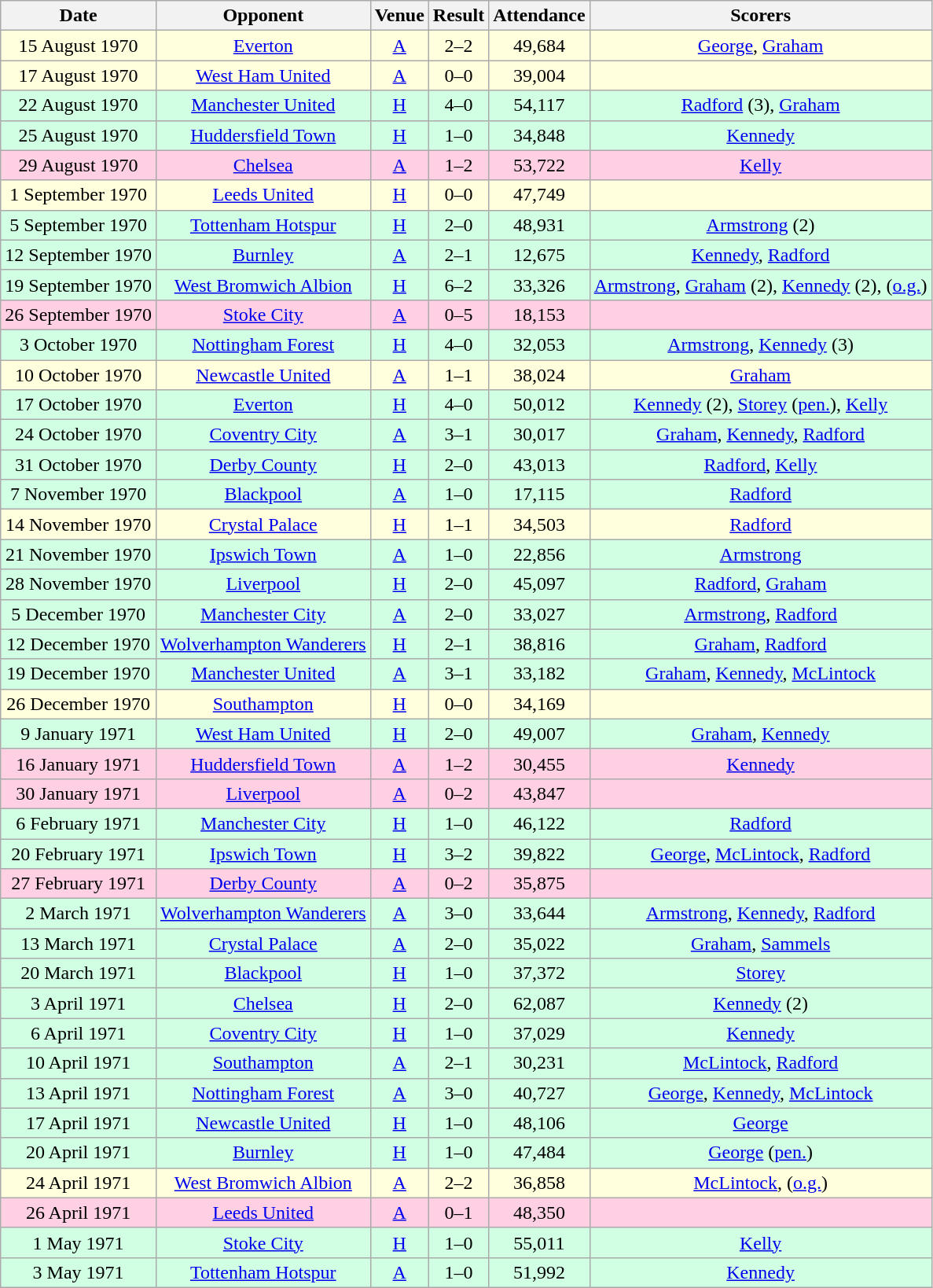<table class="wikitable sortable" style="font-size:100%; text-align:center">
<tr>
<th>Date</th>
<th>Opponent</th>
<th>Venue</th>
<th>Result</th>
<th>Attendance</th>
<th>Scorers</th>
</tr>
<tr style="background-color: #ffffdd;">
<td>15 August 1970</td>
<td><a href='#'>Everton</a></td>
<td><a href='#'>A</a></td>
<td>2–2</td>
<td>49,684</td>
<td><a href='#'>George</a>, <a href='#'>Graham</a></td>
</tr>
<tr style="background-color: #ffffdd;">
<td>17 August 1970</td>
<td><a href='#'>West Ham United</a></td>
<td><a href='#'>A</a></td>
<td>0–0</td>
<td>39,004</td>
<td></td>
</tr>
<tr style="background-color: #d0ffe3;">
<td>22 August 1970</td>
<td><a href='#'>Manchester United</a></td>
<td><a href='#'>H</a></td>
<td>4–0</td>
<td>54,117</td>
<td><a href='#'>Radford</a> (3), <a href='#'>Graham</a></td>
</tr>
<tr style="background-color: #d0ffe3;">
<td>25 August 1970</td>
<td><a href='#'>Huddersfield Town</a></td>
<td><a href='#'>H</a></td>
<td>1–0</td>
<td>34,848</td>
<td><a href='#'>Kennedy</a></td>
</tr>
<tr style="background-color: #ffd0e3;">
<td>29 August 1970</td>
<td><a href='#'>Chelsea</a></td>
<td><a href='#'>A</a></td>
<td>1–2</td>
<td>53,722</td>
<td><a href='#'>Kelly</a></td>
</tr>
<tr style="background-color: #ffffdd;">
<td>1 September 1970</td>
<td><a href='#'>Leeds United</a></td>
<td><a href='#'>H</a></td>
<td>0–0</td>
<td>47,749</td>
<td></td>
</tr>
<tr style="background-color: #d0ffe3;">
<td>5 September 1970</td>
<td><a href='#'>Tottenham Hotspur</a></td>
<td><a href='#'>H</a></td>
<td>2–0</td>
<td>48,931</td>
<td><a href='#'>Armstrong</a> (2)</td>
</tr>
<tr style="background-color: #d0ffe3;">
<td>12 September 1970</td>
<td><a href='#'>Burnley</a></td>
<td><a href='#'>A</a></td>
<td>2–1</td>
<td>12,675</td>
<td><a href='#'>Kennedy</a>, <a href='#'>Radford</a></td>
</tr>
<tr style="background-color: #d0ffe3;">
<td>19 September 1970</td>
<td><a href='#'>West Bromwich Albion</a></td>
<td><a href='#'>H</a></td>
<td>6–2</td>
<td>33,326</td>
<td><a href='#'>Armstrong</a>, <a href='#'>Graham</a> (2), <a href='#'>Kennedy</a> (2), (<a href='#'>o.g.</a>)</td>
</tr>
<tr style="background-color: #ffd0e3;">
<td>26 September 1970</td>
<td><a href='#'>Stoke City</a></td>
<td><a href='#'>A</a></td>
<td>0–5</td>
<td>18,153</td>
<td></td>
</tr>
<tr style="background-color: #d0ffe3;">
<td>3 October 1970</td>
<td><a href='#'>Nottingham Forest</a></td>
<td><a href='#'>H</a></td>
<td>4–0</td>
<td>32,053</td>
<td><a href='#'>Armstrong</a>, <a href='#'>Kennedy</a> (3)</td>
</tr>
<tr style="background-color: #ffffdd;">
<td>10 October 1970</td>
<td><a href='#'>Newcastle United</a></td>
<td><a href='#'>A</a></td>
<td>1–1</td>
<td>38,024</td>
<td><a href='#'>Graham</a></td>
</tr>
<tr style="background-color: #d0ffe3;">
<td>17 October 1970</td>
<td><a href='#'>Everton</a></td>
<td><a href='#'>H</a></td>
<td>4–0</td>
<td>50,012</td>
<td><a href='#'>Kennedy</a> (2), <a href='#'>Storey</a> (<a href='#'>pen.</a>), <a href='#'>Kelly</a></td>
</tr>
<tr style="background-color: #d0ffe3;">
<td>24 October 1970</td>
<td><a href='#'>Coventry City</a></td>
<td><a href='#'>A</a></td>
<td>3–1</td>
<td>30,017</td>
<td><a href='#'>Graham</a>, <a href='#'>Kennedy</a>, <a href='#'>Radford</a></td>
</tr>
<tr style="background-color: #d0ffe3;">
<td>31 October 1970</td>
<td><a href='#'>Derby County</a></td>
<td><a href='#'>H</a></td>
<td>2–0</td>
<td>43,013</td>
<td><a href='#'>Radford</a>, <a href='#'>Kelly</a></td>
</tr>
<tr style="background-color: #d0ffe3;">
<td>7 November 1970</td>
<td><a href='#'>Blackpool</a></td>
<td><a href='#'>A</a></td>
<td>1–0</td>
<td>17,115</td>
<td><a href='#'>Radford</a></td>
</tr>
<tr style="background-color: #ffffdd;">
<td>14 November 1970</td>
<td><a href='#'>Crystal Palace</a></td>
<td><a href='#'>H</a></td>
<td>1–1</td>
<td>34,503</td>
<td><a href='#'>Radford</a></td>
</tr>
<tr style="background-color: #d0ffe3;">
<td>21 November 1970</td>
<td><a href='#'>Ipswich Town</a></td>
<td><a href='#'>A</a></td>
<td>1–0</td>
<td>22,856</td>
<td><a href='#'>Armstrong</a></td>
</tr>
<tr style="background-color: #d0ffe3;">
<td>28 November 1970</td>
<td><a href='#'>Liverpool</a></td>
<td><a href='#'>H</a></td>
<td>2–0</td>
<td>45,097</td>
<td><a href='#'>Radford</a>, <a href='#'>Graham</a></td>
</tr>
<tr style="background-color: #d0ffe3;">
<td>5 December 1970</td>
<td><a href='#'>Manchester City</a></td>
<td><a href='#'>A</a></td>
<td>2–0</td>
<td>33,027</td>
<td><a href='#'>Armstrong</a>, <a href='#'>Radford</a></td>
</tr>
<tr style="background-color: #d0ffe3;">
<td>12 December 1970</td>
<td><a href='#'>Wolverhampton Wanderers</a></td>
<td><a href='#'>H</a></td>
<td>2–1</td>
<td>38,816</td>
<td><a href='#'>Graham</a>, <a href='#'>Radford</a></td>
</tr>
<tr style="background-color: #d0ffe3;">
<td>19 December 1970</td>
<td><a href='#'>Manchester United</a></td>
<td><a href='#'>A</a></td>
<td>3–1</td>
<td>33,182</td>
<td><a href='#'>Graham</a>, <a href='#'>Kennedy</a>, <a href='#'>McLintock</a></td>
</tr>
<tr style="background-color: #ffffdd;">
<td>26 December 1970</td>
<td><a href='#'>Southampton</a></td>
<td><a href='#'>H</a></td>
<td>0–0</td>
<td>34,169</td>
<td></td>
</tr>
<tr style="background-color: #d0ffe3;">
<td>9 January 1971</td>
<td><a href='#'>West Ham United</a></td>
<td><a href='#'>H</a></td>
<td>2–0</td>
<td>49,007</td>
<td><a href='#'>Graham</a>, <a href='#'>Kennedy</a></td>
</tr>
<tr style="background-color: #ffd0e3;">
<td>16 January 1971</td>
<td><a href='#'>Huddersfield Town</a></td>
<td><a href='#'>A</a></td>
<td>1–2</td>
<td>30,455</td>
<td><a href='#'>Kennedy</a></td>
</tr>
<tr style="background-color: #ffd0e3;">
<td>30 January 1971</td>
<td><a href='#'>Liverpool</a></td>
<td><a href='#'>A</a></td>
<td>0–2</td>
<td>43,847</td>
<td></td>
</tr>
<tr style="background-color: #d0ffe3;">
<td>6 February 1971</td>
<td><a href='#'>Manchester City</a></td>
<td><a href='#'>H</a></td>
<td>1–0</td>
<td>46,122</td>
<td><a href='#'>Radford</a></td>
</tr>
<tr style="background-color: #d0ffe3;">
<td>20 February 1971</td>
<td><a href='#'>Ipswich Town</a></td>
<td><a href='#'>H</a></td>
<td>3–2</td>
<td>39,822</td>
<td><a href='#'>George</a>, <a href='#'>McLintock</a>, <a href='#'>Radford</a></td>
</tr>
<tr style="background-color: #ffd0e3;">
<td>27 February 1971</td>
<td><a href='#'>Derby County</a></td>
<td><a href='#'>A</a></td>
<td>0–2</td>
<td>35,875</td>
<td></td>
</tr>
<tr style="background-color: #d0ffe3;">
<td>2 March 1971</td>
<td><a href='#'>Wolverhampton Wanderers</a></td>
<td><a href='#'>A</a></td>
<td>3–0</td>
<td>33,644</td>
<td><a href='#'>Armstrong</a>, <a href='#'>Kennedy</a>, <a href='#'>Radford</a></td>
</tr>
<tr style="background-color: #d0ffe3;">
<td>13 March 1971</td>
<td><a href='#'>Crystal Palace</a></td>
<td><a href='#'>A</a></td>
<td>2–0</td>
<td>35,022</td>
<td><a href='#'>Graham</a>, <a href='#'>Sammels</a></td>
</tr>
<tr style="background-color: #d0ffe3;">
<td>20 March 1971</td>
<td><a href='#'>Blackpool</a></td>
<td><a href='#'>H</a></td>
<td>1–0</td>
<td>37,372</td>
<td><a href='#'>Storey</a></td>
</tr>
<tr style="background-color: #d0ffe3;">
<td>3 April 1971</td>
<td><a href='#'>Chelsea</a></td>
<td><a href='#'>H</a></td>
<td>2–0</td>
<td>62,087</td>
<td><a href='#'>Kennedy</a> (2)</td>
</tr>
<tr style="background-color: #d0ffe3;">
<td>6 April 1971</td>
<td><a href='#'>Coventry City</a></td>
<td><a href='#'>H</a></td>
<td>1–0</td>
<td>37,029</td>
<td><a href='#'>Kennedy</a></td>
</tr>
<tr style="background-color: #d0ffe3;">
<td>10 April 1971</td>
<td><a href='#'>Southampton</a></td>
<td><a href='#'>A</a></td>
<td>2–1</td>
<td>30,231</td>
<td><a href='#'>McLintock</a>, <a href='#'>Radford</a></td>
</tr>
<tr style="background-color: #d0ffe3;">
<td>13 April 1971</td>
<td><a href='#'>Nottingham Forest</a></td>
<td><a href='#'>A</a></td>
<td>3–0</td>
<td>40,727</td>
<td><a href='#'>George</a>, <a href='#'>Kennedy</a>, <a href='#'>McLintock</a></td>
</tr>
<tr style="background-color: #d0ffe3;">
<td>17 April 1971</td>
<td><a href='#'>Newcastle United</a></td>
<td><a href='#'>H</a></td>
<td>1–0</td>
<td>48,106</td>
<td><a href='#'>George</a></td>
</tr>
<tr style="background-color: #d0ffe3;">
<td>20 April 1971</td>
<td><a href='#'>Burnley</a></td>
<td><a href='#'>H</a></td>
<td>1–0</td>
<td>47,484</td>
<td><a href='#'>George</a> (<a href='#'>pen.</a>)</td>
</tr>
<tr style="background-color: #ffffdd;">
<td>24 April 1971</td>
<td><a href='#'>West Bromwich Albion</a></td>
<td><a href='#'>A</a></td>
<td>2–2</td>
<td>36,858</td>
<td><a href='#'>McLintock</a>, (<a href='#'>o.g.</a>)</td>
</tr>
<tr style="background-color: #ffd0e3;">
<td>26 April 1971</td>
<td><a href='#'>Leeds United</a></td>
<td><a href='#'>A</a></td>
<td>0–1</td>
<td>48,350</td>
<td></td>
</tr>
<tr style="background-color: #d0ffe3;">
<td>1 May 1971</td>
<td><a href='#'>Stoke City</a></td>
<td><a href='#'>H</a></td>
<td>1–0</td>
<td>55,011</td>
<td><a href='#'>Kelly</a></td>
</tr>
<tr style="background-color: #d0ffe3;">
<td>3 May 1971</td>
<td><a href='#'>Tottenham Hotspur</a></td>
<td><a href='#'>A</a></td>
<td>1–0</td>
<td>51,992</td>
<td><a href='#'>Kennedy</a></td>
</tr>
</table>
